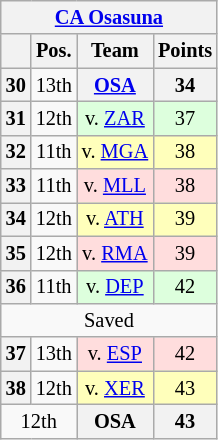<table class="wikitable" style="font-size: 85%">
<tr>
<th colspan="4"><a href='#'>CA Osasuna</a></th>
</tr>
<tr>
<th></th>
<th>Pos.</th>
<th>Team</th>
<th>Points</th>
</tr>
<tr>
<th>30</th>
<td style="text-align:center;">13th</td>
<th><a href='#'>OSA</a></th>
<th>34</th>
</tr>
<tr>
<th>31</th>
<td style="text-align:center;">12th</td>
<td style="text-align:center; background:#dfd;">v. <a href='#'>ZAR</a></td>
<td style="text-align:center; background:#dfd;">37</td>
</tr>
<tr>
<th>32</th>
<td style="text-align:center;">11th</td>
<td style="text-align:center; background:#ffb;">v. <a href='#'>MGA</a></td>
<td style="text-align:center; background:#ffb;">38</td>
</tr>
<tr>
<th>33</th>
<td style="text-align:center;">11th</td>
<td style="text-align:center; background:#fdd;">v. <a href='#'>MLL</a></td>
<td style="text-align:center; background:#fdd;">38</td>
</tr>
<tr>
<th>34</th>
<td style="text-align:center;">12th</td>
<td style="text-align:center; background:#ffb;">v. <a href='#'>ATH</a></td>
<td style="text-align:center; background:#ffb;">39</td>
</tr>
<tr>
<th>35</th>
<td style="text-align:center;">12th</td>
<td style="text-align:center; background:#fdd;">v. <a href='#'>RMA</a></td>
<td style="text-align:center; background:#fdd;">39</td>
</tr>
<tr>
<th>36</th>
<td style="text-align:center;">11th</td>
<td style="text-align:center; background:#dfd;">v. <a href='#'>DEP</a></td>
<td style="text-align:center; background:#dfd;">42</td>
</tr>
<tr>
<td colspan="4" style="text-align:center;">Saved</td>
</tr>
<tr>
<th>37</th>
<td style="text-align:center;">13th</td>
<td style="text-align:center; background:#fdd;">v. <a href='#'>ESP</a></td>
<td style="text-align:center; background:#fdd;">42</td>
</tr>
<tr>
<th>38</th>
<td style="text-align:center;">12th</td>
<td style="text-align:center; background:#ffb;">v. <a href='#'>XER</a></td>
<td style="text-align:center; background:#ffb;">43</td>
</tr>
<tr>
<td colspan="2" style="text-align:center;">12th</td>
<th>OSA</th>
<th>43</th>
</tr>
</table>
